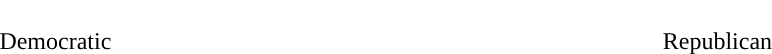<table style="width:70%; text-align:center">
<tr style="color:white">
<td style="background:"><strong>47</strong></td>
<td style="background:"><strong>53</strong></td>
</tr>
<tr>
<td>Democratic</td>
<td>Republican</td>
</tr>
</table>
